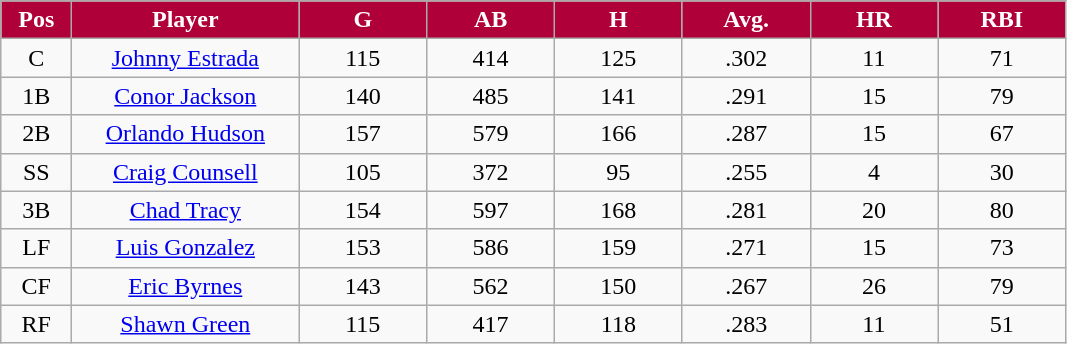<table class="wikitable sortable">
<tr>
<th style="background:#af0039;color:white;" width="5%">Pos</th>
<th style="background:#af0039;color:white;" width="16%">Player</th>
<th style="background:#af0039;color:white;" width="9%">G</th>
<th style="background:#af0039;color:white;" width="9%">AB</th>
<th style="background:#af0039;color:white;" width="9%">H</th>
<th style="background:#af0039;color:white;" width="9%">Avg.</th>
<th style="background:#af0039;color:white;" width="9%">HR</th>
<th style="background:#af0039;color:white;" width="9%">RBI</th>
</tr>
<tr align=center>
<td>C</td>
<td><a href='#'>Johnny Estrada</a></td>
<td>115</td>
<td>414</td>
<td>125</td>
<td>.302</td>
<td>11</td>
<td>71</td>
</tr>
<tr align=center>
<td>1B</td>
<td><a href='#'>Conor Jackson</a></td>
<td>140</td>
<td>485</td>
<td>141</td>
<td>.291</td>
<td>15</td>
<td>79</td>
</tr>
<tr align=center>
<td>2B</td>
<td><a href='#'>Orlando Hudson</a></td>
<td>157</td>
<td>579</td>
<td>166</td>
<td>.287</td>
<td>15</td>
<td>67</td>
</tr>
<tr align=center>
<td>SS</td>
<td><a href='#'>Craig Counsell</a></td>
<td>105</td>
<td>372</td>
<td>95</td>
<td>.255</td>
<td>4</td>
<td>30</td>
</tr>
<tr align=center>
<td>3B</td>
<td><a href='#'>Chad Tracy</a></td>
<td>154</td>
<td>597</td>
<td>168</td>
<td>.281</td>
<td>20</td>
<td>80</td>
</tr>
<tr align=center>
<td>LF</td>
<td><a href='#'>Luis Gonzalez</a></td>
<td>153</td>
<td>586</td>
<td>159</td>
<td>.271</td>
<td>15</td>
<td>73</td>
</tr>
<tr align=center>
<td>CF</td>
<td><a href='#'>Eric Byrnes</a></td>
<td>143</td>
<td>562</td>
<td>150</td>
<td>.267</td>
<td>26</td>
<td>79</td>
</tr>
<tr align=center>
<td>RF</td>
<td><a href='#'>Shawn Green</a></td>
<td>115</td>
<td>417</td>
<td>118</td>
<td>.283</td>
<td>11</td>
<td>51</td>
</tr>
</table>
